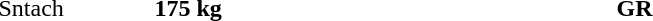<table>
<tr>
<th width=100></th>
<th width=100></th>
<th width=200></th>
<th width=80></th>
</tr>
<tr>
<td>Sntach</td>
<td><strong>175 kg</strong></td>
<td></td>
<td><strong>GR</strong></td>
</tr>
</table>
